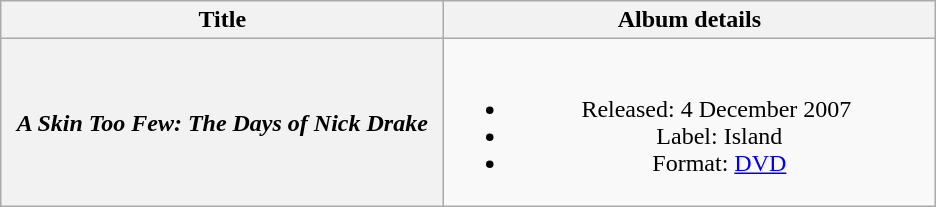<table class="wikitable plainrowheaders" style="text-align:center">
<tr>
<th scope="col" style="width:18em">Title</th>
<th scope="col" style="width:20em">Album details</th>
</tr>
<tr>
<th scope="row"><em>A Skin Too Few: The Days of Nick Drake</em></th>
<td><br><ul><li>Released: 4 December 2007 </li><li>Label: Island </li><li>Format: <a href='#'>DVD</a></li></ul></td>
</tr>
</table>
